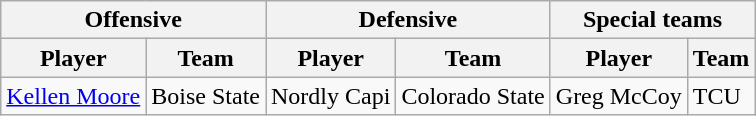<table class="wikitable">
<tr>
<th colspan="2">Offensive</th>
<th colspan="2">Defensive</th>
<th colspan="2">Special teams</th>
</tr>
<tr>
<th>Player</th>
<th>Team</th>
<th>Player</th>
<th>Team</th>
<th>Player</th>
<th>Team</th>
</tr>
<tr>
<td><a href='#'>Kellen Moore</a></td>
<td>Boise State</td>
<td>Nordly Capi</td>
<td>Colorado State</td>
<td>Greg McCoy</td>
<td>TCU</td>
</tr>
</table>
